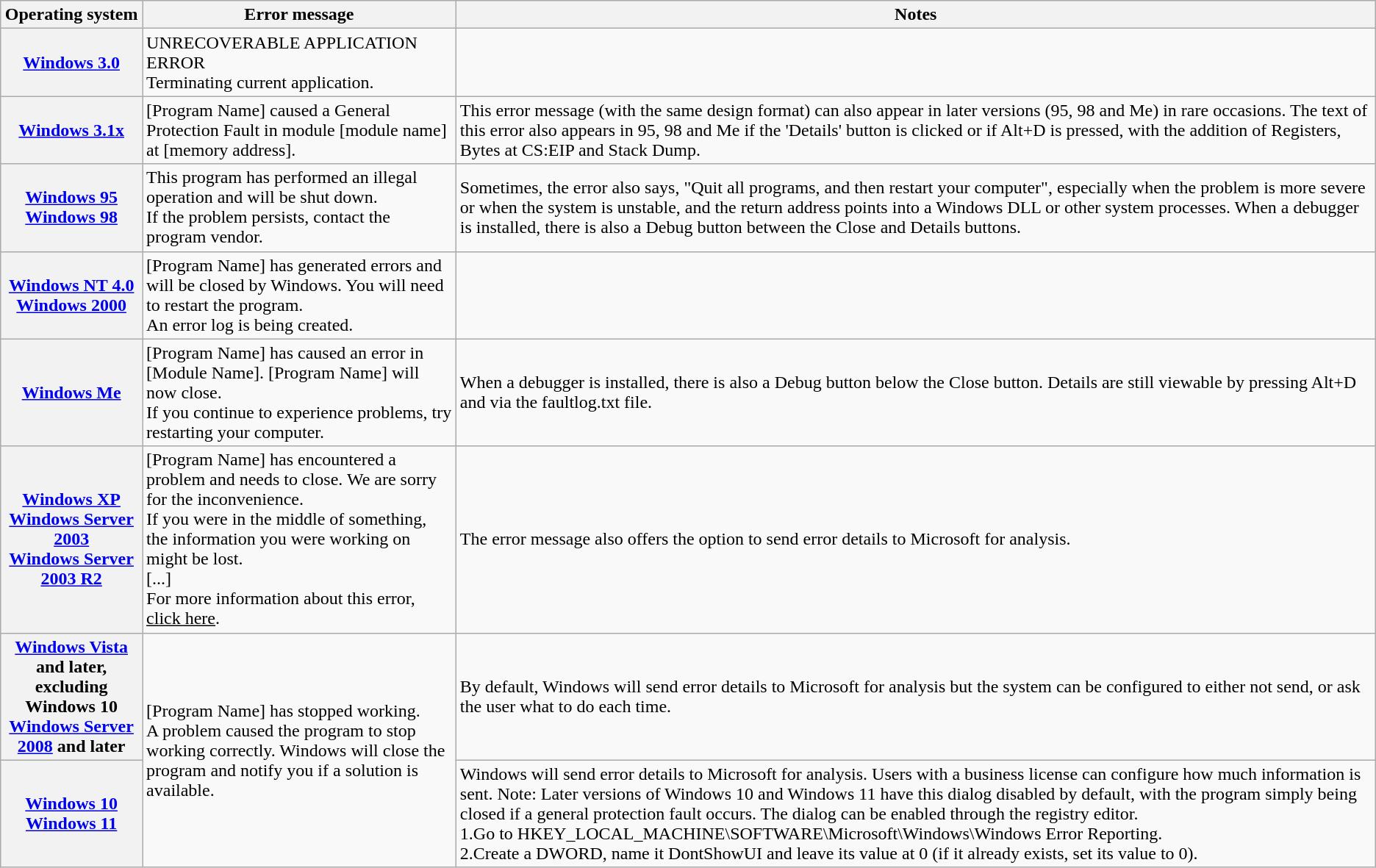<table class="wikitable plainrowheaders">
<tr>
<th scope=col>Operating system</th>
<th scope=col>Error message</th>
<th scope=col>Notes</th>
</tr>
<tr>
<th scope=row><a href='#'>Windows 3.0</a></th>
<td>UNRECOVERABLE APPLICATION ERROR<br>Terminating current application.</td>
<td></td>
</tr>
<tr>
<th scope=row><a href='#'>Windows 3.1x</a></th>
<td>[Program Name] caused a General Protection Fault in module [module name] at [memory address].</td>
<td>This error message (with the same design format) can also appear in later versions (95, 98 and Me) in rare occasions. The text of this error also appears in 95, 98 and Me if the 'Details' button is clicked or if Alt+D is pressed, with the addition of Registers, Bytes at CS:EIP and Stack Dump.</td>
</tr>
<tr>
<th scope=row><a href='#'>Windows 95</a><br><a href='#'>Windows 98</a></th>
<td>This program has performed an illegal operation and will be shut down.<br>If the problem persists, contact the program vendor.</td>
<td>Sometimes, the error also says, "Quit all programs, and then restart your computer", especially when the problem is more severe or when the system is unstable, and the return address points into a Windows DLL or other system processes. When a debugger is installed, there is also a Debug button between the Close and Details buttons.</td>
</tr>
<tr>
<th scope=row><a href='#'>Windows NT 4.0</a><br><a href='#'>Windows 2000</a></th>
<td>[Program Name] has generated errors and will be closed by Windows. You will need to restart the program.<br>An error log is being created.</td>
<td></td>
</tr>
<tr>
<th scope=row><a href='#'>Windows Me</a></th>
<td>[Program Name] has caused an error in [Module Name]. [Program Name] will now close.<br>If you continue to experience problems, try restarting your computer.</td>
<td>When a debugger is installed, there is also a Debug button below the Close button. Details are still viewable by pressing Alt+D and via the faultlog.txt file.</td>
</tr>
<tr>
<th scope=row><a href='#'>Windows XP</a><br><a href='#'>Windows Server 2003</a><br><a href='#'>Windows Server 2003 R2</a></th>
<td>[Program Name] has encountered a problem and needs to close. We are sorry for the inconvenience.<br>If you were in the middle of something, the information you were working on might be lost.<br>[...]<br>For more information about this error, <u>click here</u>.</td>
<td>The error message also offers the option to send error details to Microsoft for analysis.</td>
</tr>
<tr>
<th scope=row><a href='#'>Windows Vista</a> and later, excluding Windows 10<br><a href='#'>Windows Server 2008</a> and later</th>
<td rowspan=2>[Program Name] has stopped working.<br>A problem caused the program to stop working correctly. Windows will close the program and notify you if a solution is available.</td>
<td>By default, Windows will send error details to Microsoft for analysis but the system can be configured to either not send, or ask the user what to do each time.</td>
</tr>
<tr>
<th scope=row><a href='#'>Windows 10</a><br><a href='#'>Windows 11</a></th>
<td>Windows will send error details to Microsoft for analysis. Users with a business license can configure how much information is sent. Note: Later versions of Windows 10 and Windows 11 have this dialog disabled by default, with the program simply being closed if a general protection fault occurs. The dialog can be enabled through the registry editor.<br>1.Go to HKEY_LOCAL_MACHINE\SOFTWARE\Microsoft\Windows\Windows Error Reporting.<br>2.Create a DWORD, name it DontShowUI and leave its value at 0 (if it already exists, set its value to 0).</td>
</tr>
</table>
